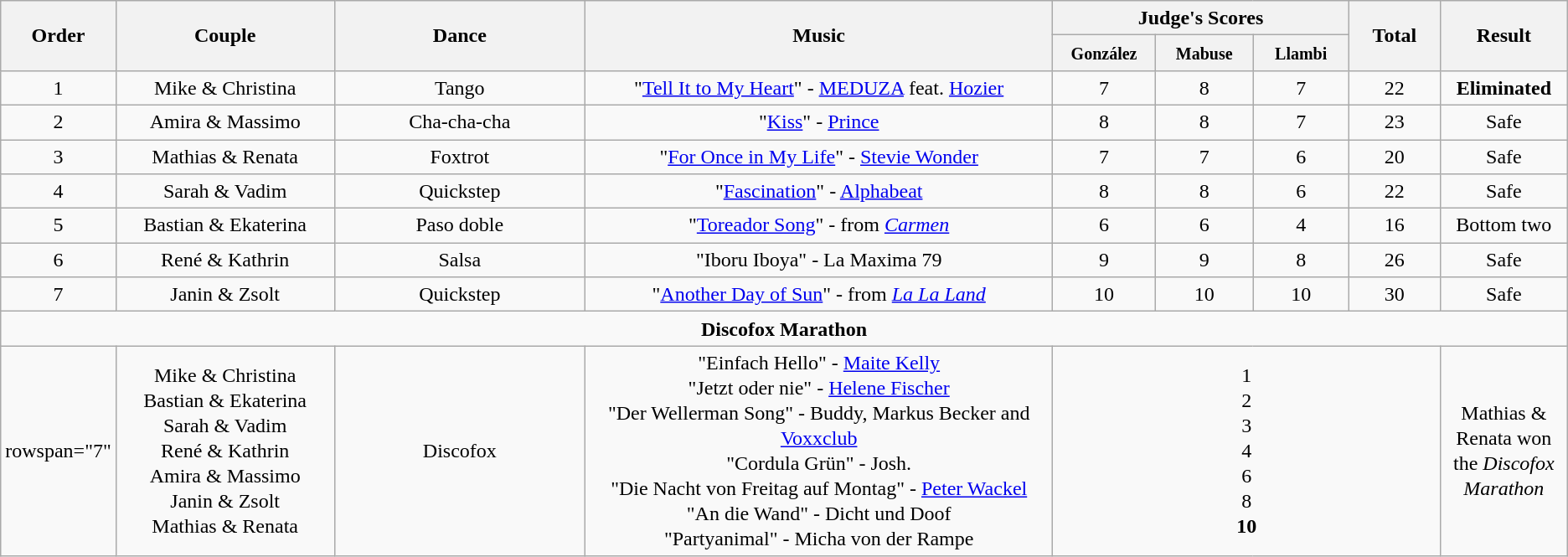<table class="wikitable center sortable" style="text-align:center; font-size:100%; line-height:20px;">
<tr>
<th rowspan="2" style="width: 4em">Order</th>
<th rowspan="2" style="width: 17em">Couple</th>
<th rowspan="2" style="width: 20em">Dance</th>
<th rowspan="2" style="width: 40em">Music</th>
<th colspan="3">Judge's Scores</th>
<th rowspan="2" style="width: 6em">Total</th>
<th rowspan="2" style="width: 7em">Result</th>
</tr>
<tr>
<th style="width: 6em"><small>González</small></th>
<th style="width: 6em"><small>Mabuse</small></th>
<th style="width: 6em"><small>Llambi</small></th>
</tr>
<tr>
<td>1</td>
<td>Mike & Christina</td>
<td>Tango</td>
<td>"<a href='#'>Tell It to My Heart</a>" - <a href='#'>MEDUZA</a> feat. <a href='#'>Hozier</a></td>
<td>7</td>
<td>8</td>
<td>7</td>
<td>22</td>
<td><strong>Eliminated</strong></td>
</tr>
<tr>
<td>2</td>
<td>Amira & Massimo</td>
<td>Cha-cha-cha</td>
<td>"<a href='#'>Kiss</a>" - <a href='#'>Prince</a></td>
<td>8</td>
<td>8</td>
<td>7</td>
<td>23</td>
<td>Safe</td>
</tr>
<tr>
<td>3</td>
<td>Mathias & Renata</td>
<td>Foxtrot</td>
<td>"<a href='#'>For Once in My Life</a>" - <a href='#'>Stevie Wonder</a></td>
<td>7</td>
<td>7</td>
<td>6</td>
<td>20</td>
<td>Safe</td>
</tr>
<tr>
<td>4</td>
<td>Sarah & Vadim</td>
<td>Quickstep</td>
<td>"<a href='#'>Fascination</a>" - <a href='#'>Alphabeat</a></td>
<td>8</td>
<td>8</td>
<td>6</td>
<td>22</td>
<td>Safe</td>
</tr>
<tr>
<td>5</td>
<td>Bastian & Ekaterina</td>
<td>Paso doble</td>
<td>"<a href='#'>Toreador Song</a>" - from <em><a href='#'>Carmen</a></em></td>
<td>6</td>
<td>6</td>
<td>4</td>
<td>16</td>
<td>Bottom two</td>
</tr>
<tr>
<td>6</td>
<td>René & Kathrin</td>
<td>Salsa</td>
<td>"Iboru Iboya" - La Maxima 79</td>
<td>9</td>
<td>9</td>
<td>8</td>
<td>26</td>
<td>Safe</td>
</tr>
<tr>
<td>7</td>
<td>Janin & Zsolt</td>
<td>Quickstep</td>
<td>"<a href='#'>Another Day of Sun</a>" - from <em><a href='#'>La La Land</a></em></td>
<td>10</td>
<td>10</td>
<td>10</td>
<td>30</td>
<td>Safe</td>
</tr>
<tr>
<td colspan="10"><strong>Discofox Marathon</strong></td>
</tr>
<tr>
<td>rowspan="7" </td>
<td>Mike & Christina<br>Bastian & Ekaterina<br>Sarah & Vadim<br>René & Kathrin<br>Amira & Massimo<br>Janin & Zsolt<br>Mathias & Renata</td>
<td>Discofox</td>
<td>"Einfach Hello" - <a href='#'>Maite Kelly</a><br>"Jetzt oder nie" - <a href='#'>Helene Fischer</a><br>"Der Wellerman Song" - Buddy, Markus Becker and <a href='#'>Voxxclub</a><br>"Cordula Grün" - Josh.<br>"Die Nacht von Freitag auf Montag" - <a href='#'>Peter Wackel</a><br>"An die Wand" - Dicht und Doof<br>"Partyanimal" - Micha von der Rampe</td>
<td colspan="4">1<br>2<br>3<br>4<br>6<br>8<br><strong>10</strong></td>
<td>Mathias & Renata won the <em>Discofox Marathon</em></td>
</tr>
</table>
